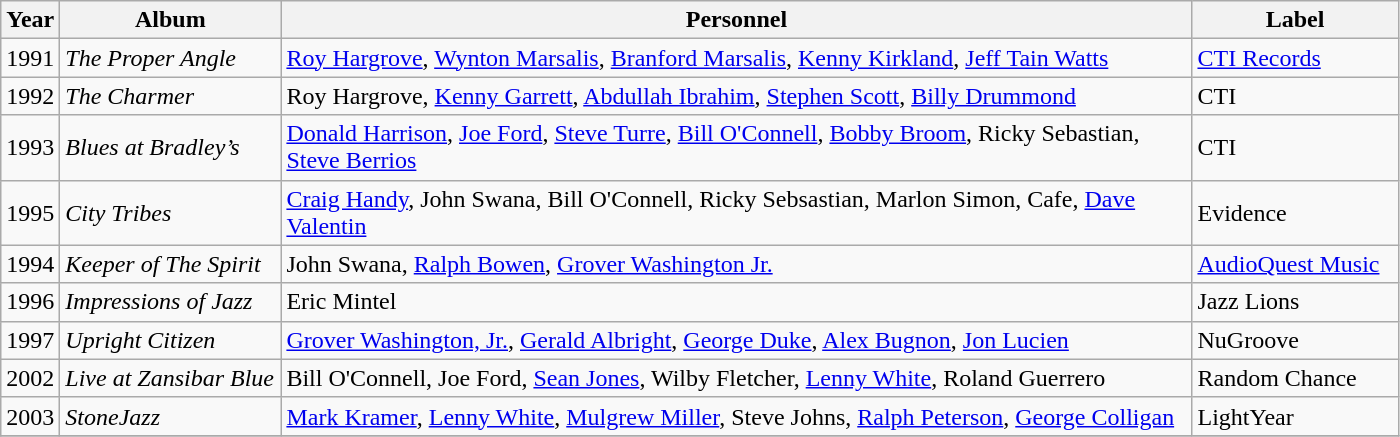<table class="wikitable sortable">
<tr>
<th align="center" valign="bottom" width="15">Year</th>
<th align="center" valign="bottom" width="140">Album</th>
<th align="center" valign="bottom" width="600">Personnel</th>
<th align="center" valign="bottom" width="130">Label</th>
</tr>
<tr>
<td>1991</td>
<td><em>The Proper Angle</em></td>
<td><a href='#'>Roy Hargrove</a>, <a href='#'>Wynton Marsalis</a>, <a href='#'>Branford Marsalis</a>, <a href='#'>Kenny Kirkland</a>, <a href='#'>Jeff Tain Watts</a></td>
<td><a href='#'>CTI Records</a></td>
</tr>
<tr>
<td>1992</td>
<td><em>The Charmer</em></td>
<td>Roy Hargrove, <a href='#'>Kenny Garrett</a>, <a href='#'>Abdullah Ibrahim</a>, <a href='#'>Stephen Scott</a>, <a href='#'>Billy Drummond</a></td>
<td>CTI</td>
</tr>
<tr>
<td>1993</td>
<td><em>Blues at Bradley’s</em></td>
<td><a href='#'>Donald Harrison</a>, <a href='#'>Joe Ford</a>, <a href='#'>Steve Turre</a>, <a href='#'>Bill O'Connell</a>, <a href='#'>Bobby Broom</a>, Ricky Sebastian, <a href='#'>Steve Berrios</a></td>
<td>CTI</td>
</tr>
<tr>
<td>1995</td>
<td><em>City Tribes</em></td>
<td><a href='#'>Craig Handy</a>, John Swana, Bill O'Connell, Ricky Sebsastian, Marlon Simon, Cafe, <a href='#'>Dave Valentin</a></td>
<td>Evidence</td>
</tr>
<tr>
<td>1994</td>
<td><em>Keeper of The Spirit</em></td>
<td>John Swana, <a href='#'>Ralph Bowen</a>, <a href='#'>Grover Washington Jr.</a></td>
<td><a href='#'>AudioQuest Music</a></td>
</tr>
<tr>
<td>1996</td>
<td><em>Impressions of Jazz</em></td>
<td>Eric Mintel</td>
<td>Jazz Lions</td>
</tr>
<tr>
<td>1997</td>
<td><em>Upright Citizen</em></td>
<td><a href='#'>Grover Washington, Jr.</a>, <a href='#'>Gerald Albright</a>, <a href='#'>George Duke</a>, <a href='#'>Alex Bugnon</a>, <a href='#'>Jon Lucien</a></td>
<td>NuGroove</td>
</tr>
<tr>
<td>2002</td>
<td><em>Live at Zansibar Blue</em></td>
<td>Bill O'Connell, Joe Ford, <a href='#'>Sean Jones</a>, Wilby Fletcher, <a href='#'>Lenny White</a>, Roland Guerrero</td>
<td>Random Chance</td>
</tr>
<tr>
<td>2003</td>
<td><em>StoneJazz</em></td>
<td><a href='#'>Mark Kramer</a>, <a href='#'>Lenny White</a>, <a href='#'>Mulgrew Miller</a>, Steve Johns, <a href='#'>Ralph Peterson</a>, <a href='#'>George Colligan</a></td>
<td>LightYear</td>
</tr>
<tr>
</tr>
</table>
